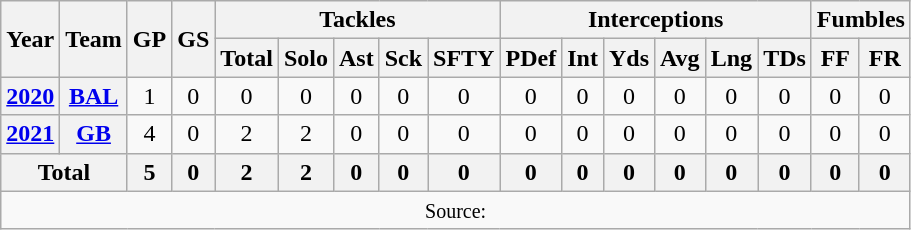<table class="wikitable" style="text-align: center;">
<tr>
<th rowspan=2>Year</th>
<th rowspan=2>Team</th>
<th rowspan=2>GP</th>
<th rowspan=2>GS</th>
<th colspan=5>Tackles</th>
<th colspan=6>Interceptions</th>
<th colspan=2>Fumbles</th>
</tr>
<tr>
<th>Total</th>
<th>Solo</th>
<th>Ast</th>
<th>Sck</th>
<th>SFTY</th>
<th>PDef</th>
<th>Int</th>
<th>Yds</th>
<th>Avg</th>
<th>Lng</th>
<th>TDs</th>
<th>FF</th>
<th>FR</th>
</tr>
<tr>
<th><a href='#'>2020</a></th>
<th><a href='#'>BAL</a></th>
<td>1</td>
<td>0</td>
<td>0</td>
<td>0</td>
<td>0</td>
<td>0</td>
<td>0</td>
<td>0</td>
<td>0</td>
<td>0</td>
<td>0</td>
<td>0</td>
<td>0</td>
<td>0</td>
<td>0</td>
</tr>
<tr>
<th><a href='#'>2021</a></th>
<th><a href='#'>GB</a></th>
<td>4</td>
<td>0</td>
<td>2</td>
<td>2</td>
<td>0</td>
<td>0</td>
<td>0</td>
<td>0</td>
<td>0</td>
<td>0</td>
<td>0</td>
<td>0</td>
<td>0</td>
<td>0</td>
<td>0</td>
</tr>
<tr>
<th colspan="2">Total</th>
<th>5</th>
<th>0</th>
<th>2</th>
<th>2</th>
<th>0</th>
<th>0</th>
<th>0</th>
<th>0</th>
<th>0</th>
<th>0</th>
<th>0</th>
<th>0</th>
<th>0</th>
<th>0</th>
<th>0</th>
</tr>
<tr>
<td colspan="17"><small>Source: </small></td>
</tr>
</table>
